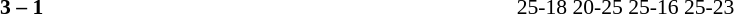<table width=100% cellspacing=1>
<tr>
<th width=20%></th>
<th width=12%></th>
<th width=20%></th>
<th width=33%></th>
<td></td>
</tr>
<tr style=font-size:90%>
<td align=right><strong></strong></td>
<td align=center><strong>3 – 1</strong></td>
<td></td>
<td>25-18 20-25 25-16 25-23</td>
</tr>
</table>
